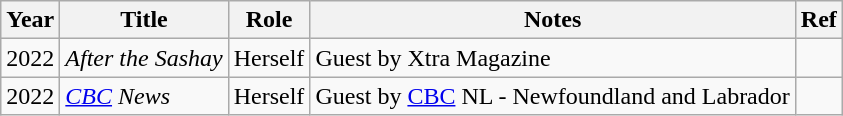<table class="wikitable">
<tr>
<th>Year</th>
<th>Title</th>
<th>Role</th>
<th>Notes</th>
<th>Ref</th>
</tr>
<tr>
<td>2022</td>
<td><em>After the Sashay</em></td>
<td>Herself</td>
<td>Guest by Xtra Magazine</td>
<td></td>
</tr>
<tr>
<td>2022</td>
<td><em><a href='#'>CBC</a> News</em></td>
<td>Herself</td>
<td>Guest by <a href='#'>CBC</a> NL - Newfoundland and Labrador</td>
<td></td>
</tr>
</table>
